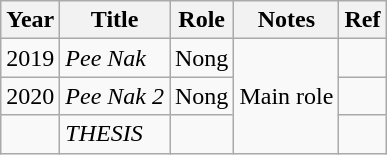<table class="wikitable">
<tr>
<th>Year</th>
<th>Title</th>
<th>Role</th>
<th>Notes</th>
<th>Ref</th>
</tr>
<tr>
<td>2019</td>
<td><em>Pee Nak</em></td>
<td>Nong</td>
<td rowspan="3">Main role</td>
<td></td>
</tr>
<tr>
<td>2020</td>
<td><em>Pee Nak 2</em></td>
<td>Nong</td>
<td></td>
</tr>
<tr>
<td></td>
<td><em>THESIS</em></td>
<td></td>
<td></td>
</tr>
</table>
